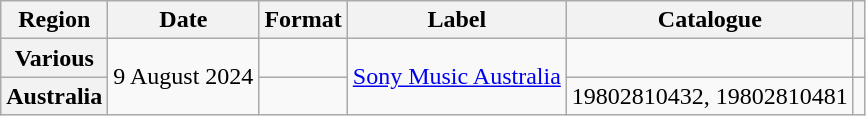<table class="wikitable plainrowheaders" style="text-align:center;">
<tr>
<th scope="col">Region</th>
<th scope="col">Date</th>
<th scope="col">Format</th>
<th scope="col">Label</th>
<th scope="col">Catalogue</th>
<th scope="col"></th>
</tr>
<tr>
<th scope="row">Various</th>
<td rowspan="2">9 August 2024</td>
<td></td>
<td rowspan="2"><a href='#'>Sony Music Australia</a></td>
<td></td>
<td></td>
</tr>
<tr>
<th scope="row">Australia</th>
<td></td>
<td>19802810432, 19802810481</td>
<td></td>
</tr>
</table>
